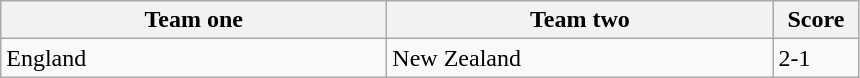<table class="wikitable">
<tr>
<th width=250>Team one</th>
<th width=250>Team two</th>
<th width=50>Score</th>
</tr>
<tr>
<td> England</td>
<td> New Zealand</td>
<td>2-1</td>
</tr>
</table>
